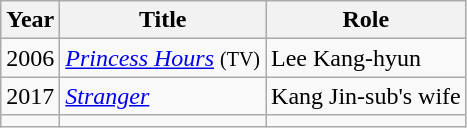<table class="wikitable">
<tr>
<th>Year</th>
<th>Title</th>
<th>Role</th>
</tr>
<tr>
<td>2006</td>
<td><em><a href='#'>Princess Hours</a></em> <small>(TV)</small></td>
<td>Lee Kang-hyun</td>
</tr>
<tr>
<td>2017</td>
<td><em><a href='#'>Stranger</a></em></td>
<td>Kang Jin-sub's wife</td>
</tr>
<tr>
<td></td>
<td></td>
<td></td>
</tr>
</table>
